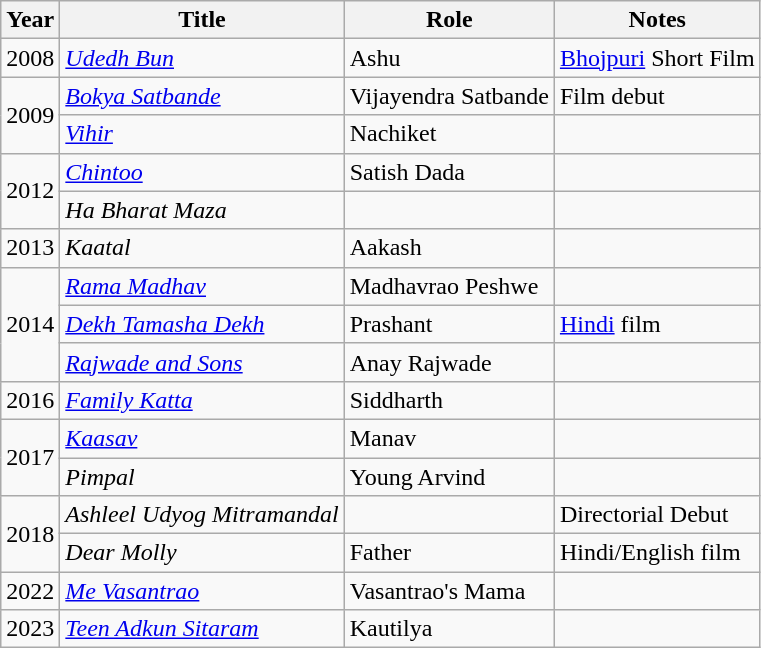<table class="wikitable sortable">
<tr>
<th>Year</th>
<th>Title</th>
<th>Role</th>
<th>Notes</th>
</tr>
<tr>
<td>2008</td>
<td><em><a href='#'>Udedh Bun</a></em></td>
<td>Ashu</td>
<td><a href='#'>Bhojpuri</a> Short Film</td>
</tr>
<tr>
<td rowspan=2>2009</td>
<td><em><a href='#'>Bokya Satbande</a></em></td>
<td>Vijayendra Satbande</td>
<td>Film debut</td>
</tr>
<tr>
<td><em><a href='#'>Vihir</a></em></td>
<td>Nachiket</td>
<td></td>
</tr>
<tr>
<td rowspan=2>2012</td>
<td><em><a href='#'>Chintoo</a></em></td>
<td>Satish Dada</td>
<td></td>
</tr>
<tr>
<td><em>Ha Bharat Maza</em></td>
<td></td>
<td></td>
</tr>
<tr>
<td>2013</td>
<td><em>Kaatal </em></td>
<td>Aakash</td>
<td></td>
</tr>
<tr>
<td rowspan=3>2014</td>
<td><em><a href='#'>Rama Madhav</a></em></td>
<td>Madhavrao Peshwe</td>
<td></td>
</tr>
<tr>
<td><em><a href='#'>Dekh Tamasha Dekh</a></em></td>
<td>Prashant</td>
<td><a href='#'>Hindi</a> film</td>
</tr>
<tr>
<td><em><a href='#'>Rajwade and Sons</a></em></td>
<td>Anay Rajwade</td>
<td></td>
</tr>
<tr>
<td>2016</td>
<td><em><a href='#'>Family Katta</a></em></td>
<td>Siddharth</td>
<td></td>
</tr>
<tr>
<td rowspan=2>2017</td>
<td><em><a href='#'>Kaasav</a></em></td>
<td>Manav</td>
<td></td>
</tr>
<tr>
<td><em>Pimpal</em></td>
<td>Young Arvind</td>
<td></td>
</tr>
<tr>
<td rowspan=2>2018</td>
<td><em>Ashleel Udyog Mitramandal</em></td>
<td></td>
<td>Directorial Debut</td>
</tr>
<tr>
<td><em>Dear Molly</em></td>
<td>Father</td>
<td>Hindi/English film</td>
</tr>
<tr>
<td>2022</td>
<td><em><a href='#'>Me Vasantrao</a></em></td>
<td>Vasantrao's Mama</td>
<td></td>
</tr>
<tr>
<td>2023</td>
<td><em><a href='#'>Teen Adkun Sitaram</a></em></td>
<td>Kautilya</td>
<td></td>
</tr>
</table>
